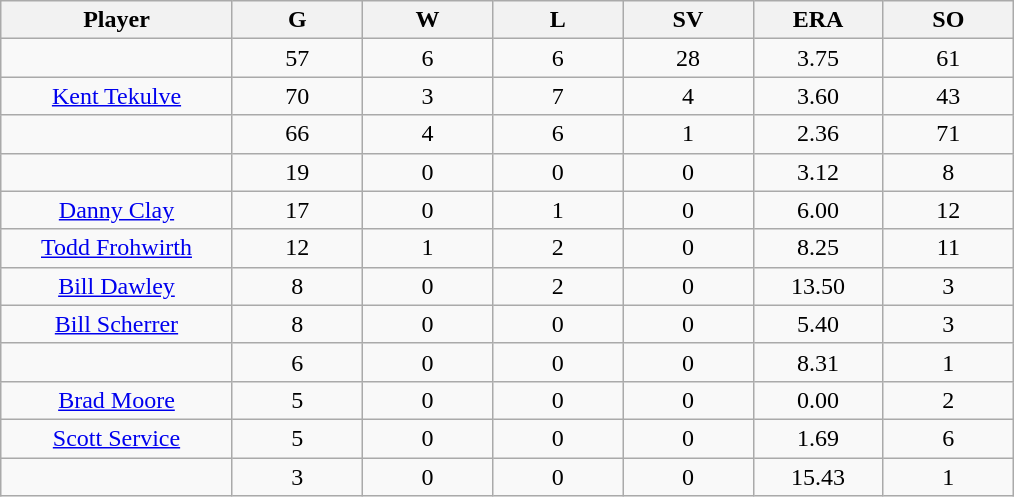<table class="wikitable sortable">
<tr>
<th bgcolor="#DDDDFF" width="16%">Player</th>
<th bgcolor="#DDDDFF" width="9%">G</th>
<th bgcolor="#DDDDFF" width="9%">W</th>
<th bgcolor="#DDDDFF" width="9%">L</th>
<th bgcolor="#DDDDFF" width="9%">SV</th>
<th bgcolor="#DDDDFF" width="9%">ERA</th>
<th bgcolor="#DDDDFF" width="9%">SO</th>
</tr>
<tr align="center">
<td></td>
<td>57</td>
<td>6</td>
<td>6</td>
<td>28</td>
<td>3.75</td>
<td>61</td>
</tr>
<tr align=center>
<td><a href='#'>Kent Tekulve</a></td>
<td>70</td>
<td>3</td>
<td>7</td>
<td>4</td>
<td>3.60</td>
<td>43</td>
</tr>
<tr align=center>
<td></td>
<td>66</td>
<td>4</td>
<td>6</td>
<td>1</td>
<td>2.36</td>
<td>71</td>
</tr>
<tr align="center">
<td></td>
<td>19</td>
<td>0</td>
<td>0</td>
<td>0</td>
<td>3.12</td>
<td>8</td>
</tr>
<tr align="center">
<td><a href='#'>Danny Clay</a></td>
<td>17</td>
<td>0</td>
<td>1</td>
<td>0</td>
<td>6.00</td>
<td>12</td>
</tr>
<tr align=center>
<td><a href='#'>Todd Frohwirth</a></td>
<td>12</td>
<td>1</td>
<td>2</td>
<td>0</td>
<td>8.25</td>
<td>11</td>
</tr>
<tr align=center>
<td><a href='#'>Bill Dawley</a></td>
<td>8</td>
<td>0</td>
<td>2</td>
<td>0</td>
<td>13.50</td>
<td>3</td>
</tr>
<tr align=center>
<td><a href='#'>Bill Scherrer</a></td>
<td>8</td>
<td>0</td>
<td>0</td>
<td>0</td>
<td>5.40</td>
<td>3</td>
</tr>
<tr align=center>
<td></td>
<td>6</td>
<td>0</td>
<td>0</td>
<td>0</td>
<td>8.31</td>
<td>1</td>
</tr>
<tr align="center">
<td><a href='#'>Brad Moore</a></td>
<td>5</td>
<td>0</td>
<td>0</td>
<td>0</td>
<td>0.00</td>
<td>2</td>
</tr>
<tr align=center>
<td><a href='#'>Scott Service</a></td>
<td>5</td>
<td>0</td>
<td>0</td>
<td>0</td>
<td>1.69</td>
<td>6</td>
</tr>
<tr align=center>
<td></td>
<td>3</td>
<td>0</td>
<td>0</td>
<td>0</td>
<td>15.43</td>
<td>1</td>
</tr>
</table>
